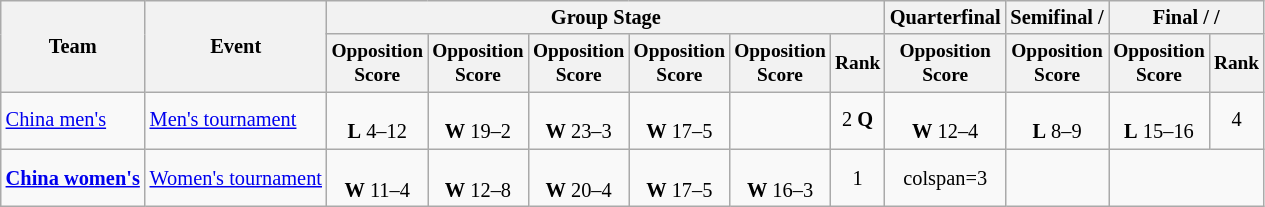<table class=wikitable style=font-size:85%;text-align:center>
<tr>
<th rowspan=2>Team</th>
<th rowspan=2>Event</th>
<th colspan=6>Group Stage</th>
<th>Quarterfinal</th>
<th>Semifinal / </th>
<th colspan=2>Final /  / </th>
</tr>
<tr style="font-size:95%">
<th>Opposition<br>Score</th>
<th>Opposition<br>Score</th>
<th>Opposition<br>Score</th>
<th>Opposition<br>Score</th>
<th>Opposition<br>Score</th>
<th>Rank</th>
<th>Opposition<br>Score</th>
<th>Opposition<br>Score</th>
<th>Opposition<br>Score</th>
<th>Rank</th>
</tr>
<tr>
<td align=left><a href='#'>China men's</a></td>
<td align=left><a href='#'>Men's tournament</a></td>
<td><br><strong>L</strong> 4–12</td>
<td><br><strong>W</strong> 19–2</td>
<td><br><strong>W</strong> 23–3</td>
<td><br><strong>W</strong> 17–5</td>
<td></td>
<td>2 <strong>Q</strong></td>
<td><br><strong>W</strong> 12–4</td>
<td><br><strong>L</strong> 8–9</td>
<td><br><strong>L</strong> 15–16</td>
<td>4</td>
</tr>
<tr>
<td align=left><strong><a href='#'>China women's</a></strong></td>
<td align=left><a href='#'>Women's tournament</a></td>
<td><br><strong>W</strong> 11–4</td>
<td><br><strong>W</strong> 12–8</td>
<td><br><strong>W</strong> 20–4</td>
<td><br><strong>W</strong> 17–5</td>
<td><br><strong>W</strong> 16–3</td>
<td>1</td>
<td>colspan=3 </td>
<td></td>
</tr>
</table>
